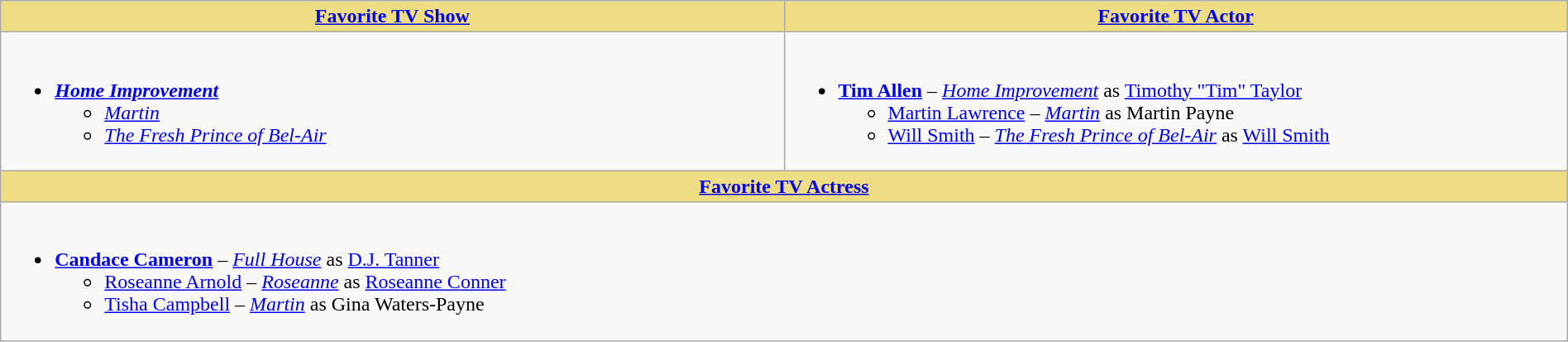<table class="wikitable" style="width:100%">
<tr>
<th style="background:#EEDD82; width:50%"><a href='#'>Favorite TV Show</a></th>
<th style="background:#EEDD82; width:50%"><a href='#'>Favorite TV Actor</a></th>
</tr>
<tr>
<td valign="top"><br><ul><li><strong><em><a href='#'>Home Improvement</a></em></strong><ul><li><em><a href='#'>Martin</a></em></li><li><em><a href='#'>The Fresh Prince of Bel-Air</a></em></li></ul></li></ul></td>
<td valign="top"><br><ul><li><strong><a href='#'>Tim Allen</a></strong> – <em><a href='#'>Home Improvement</a></em> as <a href='#'>Timothy "Tim" Taylor</a><ul><li><a href='#'>Martin Lawrence</a> – <em><a href='#'>Martin</a></em> as Martin Payne</li><li><a href='#'>Will Smith</a> – <em><a href='#'>The Fresh Prince of Bel-Air</a></em> as <a href='#'>Will Smith</a></li></ul></li></ul></td>
</tr>
<tr>
<th style="background:#EEDD82;" colspan="2"><a href='#'>Favorite TV Actress</a></th>
</tr>
<tr>
<td colspan="2" valign="top"><br><ul><li><strong><a href='#'>Candace Cameron</a></strong> – <em><a href='#'>Full House</a></em> as <a href='#'>D.J. Tanner</a><ul><li><a href='#'>Roseanne Arnold</a> – <em><a href='#'>Roseanne</a></em> as <a href='#'>Roseanne Conner</a></li><li><a href='#'>Tisha Campbell</a> – <em><a href='#'>Martin</a></em> as Gina Waters-Payne</li></ul></li></ul></td>
</tr>
</table>
